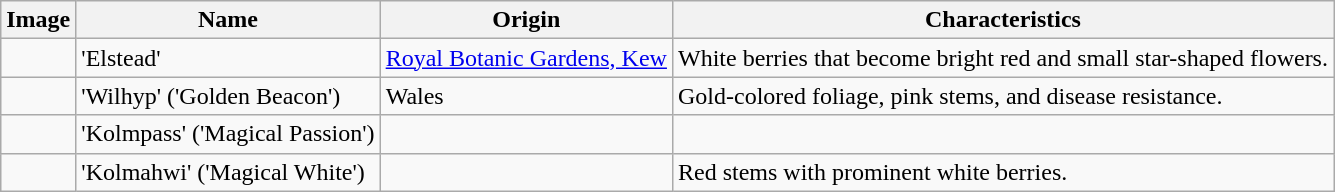<table class="wikitable">
<tr>
<th>Image</th>
<th>Name</th>
<th>Origin</th>
<th>Characteristics</th>
</tr>
<tr>
<td></td>
<td>'Elstead'</td>
<td><a href='#'>Royal Botanic Gardens, Kew</a></td>
<td>White berries that become bright red and small star-shaped flowers.</td>
</tr>
<tr>
<td></td>
<td>'Wilhyp' ('Golden Beacon')</td>
<td>Wales</td>
<td>Gold-colored foliage, pink stems, and disease resistance.</td>
</tr>
<tr>
<td></td>
<td>'Kolmpass' ('Magical Passion')</td>
<td></td>
<td></td>
</tr>
<tr>
<td></td>
<td>'Kolmahwi' ('Magical White')</td>
<td></td>
<td>Red stems with prominent white berries.</td>
</tr>
</table>
